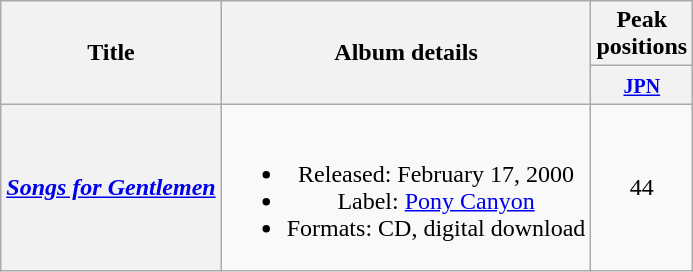<table class="wikitable plainrowheaders" style="text-align:center;">
<tr>
<th rowspan="2">Title</th>
<th rowspan="2">Album details</th>
<th colspan="1">Peak positions</th>
</tr>
<tr>
<th style="width:2.5em;"><small><a href='#'>JPN</a></small><br></th>
</tr>
<tr>
<th scope="row"><em><a href='#'>Songs for Gentlemen</a></em></th>
<td><br><ul><li>Released: February 17, 2000 </li><li>Label: <a href='#'>Pony Canyon</a></li><li>Formats: CD, digital download</li></ul></td>
<td>44</td>
</tr>
</table>
